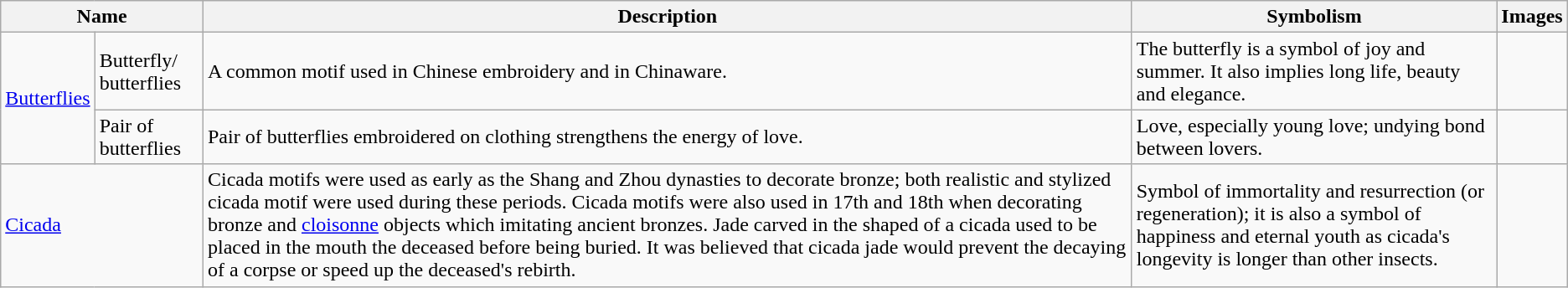<table class="wikitable sortable mw-collapsible">
<tr>
<th colspan="2">Name</th>
<th>Description</th>
<th>Symbolism</th>
<th>Images</th>
</tr>
<tr>
<td rowspan="2"><a href='#'>Butterflies</a></td>
<td>Butterfly/ butterflies</td>
<td>A common motif used in Chinese embroidery and in Chinaware.</td>
<td>The butterfly is a symbol of joy and summer. It also implies long life, beauty and elegance.</td>
<td></td>
</tr>
<tr>
<td>Pair of butterflies</td>
<td>Pair of butterflies embroidered on clothing strengthens the energy of love.</td>
<td>Love, especially young love; undying bond between lovers.</td>
<td></td>
</tr>
<tr>
<td colspan="2"><a href='#'>Cicada</a></td>
<td>Cicada motifs were used as early as the Shang and Zhou dynasties to decorate bronze; both realistic and stylized cicada motif were used during these periods. Cicada motifs were also used in 17th and 18th when decorating bronze and <a href='#'>cloisonne</a> objects which imitating ancient bronzes. Jade carved in the shaped of a cicada used to be placed in the mouth the deceased before being buried. It was believed that cicada jade would prevent the decaying of a corpse or speed up the deceased's rebirth.</td>
<td>Symbol of immortality and resurrection (or regeneration); it is also a symbol of happiness and eternal youth as cicada's longevity is longer than other insects.</td>
<td></td>
</tr>
</table>
